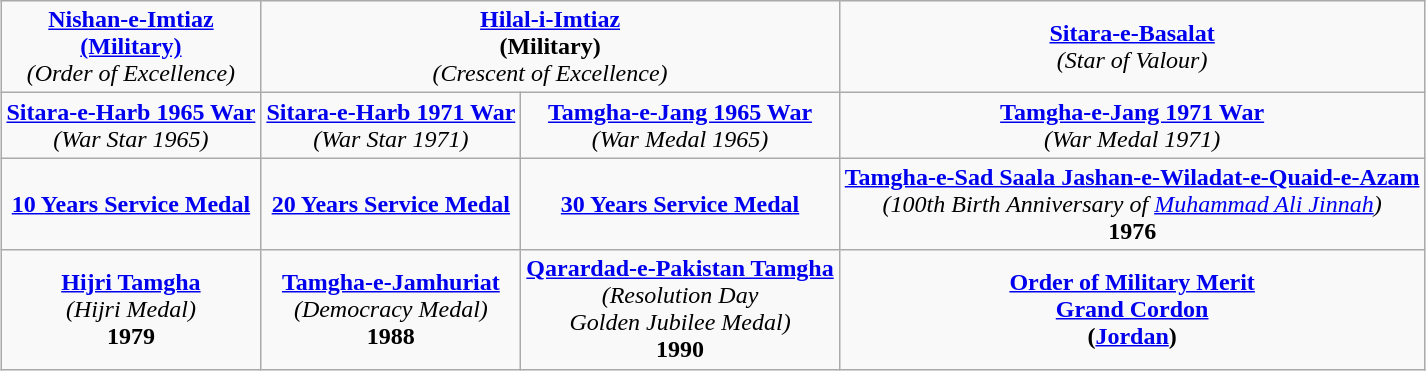<table class="wikitable" style="margin:1em auto; text-align:center;">
<tr>
<td><strong><a href='#'>Nishan-e-Imtiaz</a></strong><br><strong><a href='#'>(Military)</a></strong><br><em>(Order of Excellence)</em></td>
<td colspan="2"><strong><a href='#'>Hilal-i-Imtiaz</a></strong><br><strong>(Military)</strong><br><em>(Crescent of Excellence)</em></td>
<td><strong><a href='#'>Sitara-e-Basalat</a></strong><br><em>(Star of Valour)</em></td>
</tr>
<tr>
<td><strong><a href='#'>Sitara-e-Harb 1965 War</a></strong><br><em>(War Star 1965)</em></td>
<td><strong><a href='#'>Sitara-e-Harb 1971 War</a></strong><br><em>(War Star 1971)</em></td>
<td><strong><a href='#'>Tamgha-e-Jang 1965 War</a></strong><br><em>(War Medal 1965)</em></td>
<td><strong><a href='#'>Tamgha-e-Jang 1971 War</a></strong><br><em>(War Medal 1971)</em></td>
</tr>
<tr>
<td><strong><a href='#'>10 Years Service Medal</a></strong></td>
<td><strong><a href='#'>20 Years Service Medal</a></strong></td>
<td><strong><a href='#'>30 Years Service Medal</a></strong></td>
<td><strong><a href='#'>Tamgha-e-Sad Saala Jashan-e-Wiladat-e-Quaid-e-Azam</a></strong><br><em>(100th Birth Anniversary of <a href='#'>Muhammad Ali Jinnah</a>)</em><br><strong>1976</strong></td>
</tr>
<tr>
<td><strong><a href='#'>Hijri Tamgha</a></strong><br><em>(Hijri Medal)</em><br><strong>1979</strong></td>
<td><strong><a href='#'>Tamgha-e-Jamhuriat</a></strong><br><em>(Democracy Medal)</em><br><strong>1988</strong></td>
<td><strong><a href='#'>Qarardad-e-Pakistan Tamgha</a></strong><br><em>(Resolution Day</em><br><em>Golden Jubilee Medal)</em><br><strong>1990</strong></td>
<td><strong><a href='#'>Order of Military Merit</a></strong><br><strong><a href='#'>Grand Cordon</a></strong><br><strong>(<a href='#'>Jordan</a>)</strong></td>
</tr>
</table>
